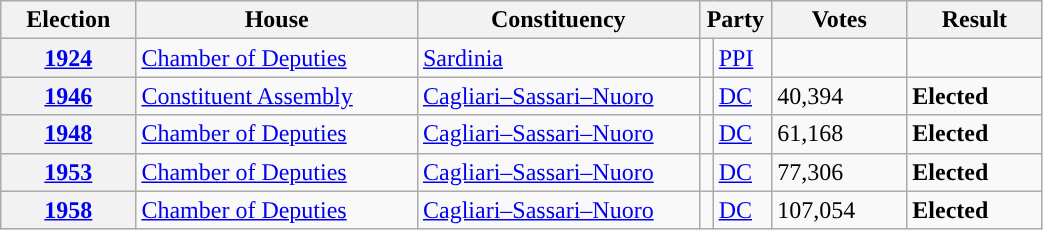<table class=wikitable style="width:55%; border:1px #AAAAFF solid">
<tr>
<th width=12%>Election</th>
<th width=25%>House</th>
<th width=25%>Constituency</th>
<th width=5% colspan="2">Party</th>
<th width=12%>Votes</th>
<th width=12%>Result</th>
</tr>
<tr>
<th><a href='#'>1924</a></th>
<td><a href='#'>Chamber of Deputies</a></td>
<td><a href='#'>Sardinia</a></td>
<td></td>
<td><a href='#'>PPI</a></td>
<td></td>
<td></td>
</tr>
<tr>
<th><a href='#'>1946</a></th>
<td><a href='#'>Constituent Assembly</a></td>
<td><a href='#'>Cagliari–Sassari–Nuoro</a></td>
<td></td>
<td><a href='#'>DC</a></td>
<td>40,394</td>
<td> <strong>Elected</strong></td>
</tr>
<tr>
<th><a href='#'>1948</a></th>
<td><a href='#'>Chamber of Deputies</a></td>
<td><a href='#'>Cagliari–Sassari–Nuoro</a></td>
<td></td>
<td><a href='#'>DC</a></td>
<td>61,168</td>
<td> <strong>Elected</strong></td>
</tr>
<tr>
<th><a href='#'>1953</a></th>
<td><a href='#'>Chamber of Deputies</a></td>
<td><a href='#'>Cagliari–Sassari–Nuoro</a></td>
<td></td>
<td><a href='#'>DC</a></td>
<td>77,306</td>
<td> <strong>Elected</strong></td>
</tr>
<tr>
<th><a href='#'>1958</a></th>
<td><a href='#'>Chamber of Deputies</a></td>
<td><a href='#'>Cagliari–Sassari–Nuoro</a></td>
<td></td>
<td><a href='#'>DC</a></td>
<td>107,054</td>
<td> <strong>Elected</strong></td>
</tr>
</table>
